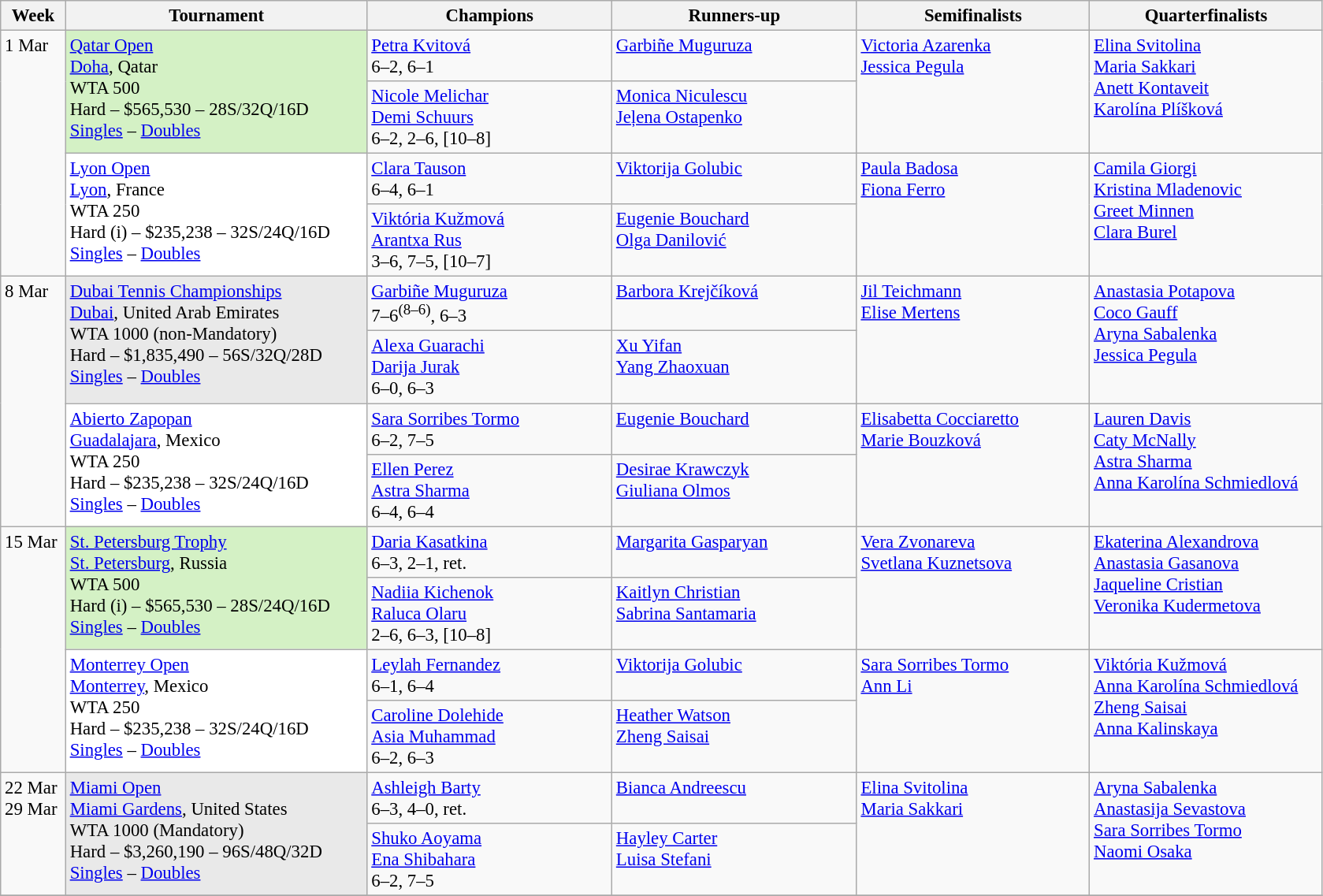<table class=wikitable style=font-size:95%>
<tr>
<th style="width:48px;">Week</th>
<th style="width:248px;">Tournament</th>
<th style="width:200px;">Champions</th>
<th style="width:200px;">Runners-up</th>
<th style="width:190px;">Semifinalists</th>
<th style="width:190px;">Quarterfinalists</th>
</tr>
<tr style="vertical-align:top">
<td rowspan=4>1 Mar</td>
<td style="background:#D4F1C5;" rowspan=2><a href='#'>Qatar Open</a><br> <a href='#'>Doha</a>, Qatar<br>WTA 500<br>Hard – $565,530 – 28S/32Q/16D <br> <a href='#'>Singles</a> – <a href='#'>Doubles</a></td>
<td> <a href='#'>Petra Kvitová</a> <br> 6–2, 6–1</td>
<td> <a href='#'>Garbiñe Muguruza</a></td>
<td rowspan=2> <a href='#'>Victoria Azarenka</a> <br>  <a href='#'>Jessica Pegula</a></td>
<td rowspan=2> <a href='#'>Elina Svitolina</a> <br>  <a href='#'>Maria Sakkari</a> <br>  <a href='#'>Anett Kontaveit</a> <br>  <a href='#'>Karolína Plíšková</a></td>
</tr>
<tr style="vertical-align:top">
<td> <a href='#'>Nicole Melichar</a> <br>  <a href='#'>Demi Schuurs</a> <br> 6–2, 2–6, [10–8]</td>
<td> <a href='#'>Monica Niculescu</a> <br>  <a href='#'>Jeļena Ostapenko</a></td>
</tr>
<tr style="vertical-align:top">
<td style="background:#fff;" rowspan=2><a href='#'>Lyon Open</a><br> <a href='#'>Lyon</a>, France<br>WTA 250<br>Hard (i) – $235,238 – 32S/24Q/16D <br> <a href='#'>Singles</a> – <a href='#'>Doubles</a></td>
<td> <a href='#'>Clara Tauson</a> <br> 6–4, 6–1</td>
<td> <a href='#'>Viktorija Golubic</a></td>
<td rowspan=2> <a href='#'>Paula Badosa</a> <br>  <a href='#'>Fiona Ferro</a></td>
<td rowspan=2> <a href='#'>Camila Giorgi</a><br>  <a href='#'>Kristina Mladenovic</a> <br>  <a href='#'>Greet Minnen</a> <br>  <a href='#'>Clara Burel</a></td>
</tr>
<tr style="vertical-align:top">
<td> <a href='#'>Viktória Kužmová</a> <br>  <a href='#'>Arantxa Rus</a> <br> 3–6, 7–5, [10–7]</td>
<td> <a href='#'>Eugenie Bouchard</a> <br>  <a href='#'>Olga Danilović</a></td>
</tr>
<tr style="vertical-align:top">
<td rowspan=4>8 Mar</td>
<td style="background:#E9E9E9;" rowspan=2><a href='#'>Dubai Tennis Championships</a><br> <a href='#'>Dubai</a>, United Arab Emirates<br>WTA 1000 (non-Mandatory)<br>Hard – $1,835,490 – 56S/32Q/28D <br> <a href='#'>Singles</a> – <a href='#'>Doubles</a></td>
<td> <a href='#'>Garbiñe Muguruza</a> <br> 7–6<sup>(8–6)</sup>, 6–3</td>
<td> <a href='#'>Barbora Krejčíková</a></td>
<td rowspan=2> <a href='#'>Jil Teichmann</a> <br>  <a href='#'>Elise Mertens</a></td>
<td rowspan=2> <a href='#'>Anastasia Potapova</a> <br>  <a href='#'>Coco Gauff</a> <br>  <a href='#'>Aryna Sabalenka</a> <br>  <a href='#'>Jessica Pegula</a></td>
</tr>
<tr style="vertical-align:top">
<td> <a href='#'>Alexa Guarachi</a> <br>  <a href='#'>Darija Jurak</a> <br> 6–0, 6–3</td>
<td> <a href='#'>Xu Yifan</a> <br>  <a href='#'>Yang Zhaoxuan</a></td>
</tr>
<tr style="vertical-align:top">
<td style="background:#fff;" rowspan=2><a href='#'>Abierto Zapopan</a><br> <a href='#'>Guadalajara</a>, Mexico<br>WTA 250<br>Hard – $235,238 – 32S/24Q/16D <br> <a href='#'>Singles</a> – <a href='#'>Doubles</a></td>
<td> <a href='#'>Sara Sorribes Tormo</a> <br> 6–2, 7–5</td>
<td> <a href='#'>Eugenie Bouchard</a></td>
<td rowspan=2> <a href='#'>Elisabetta Cocciaretto</a> <br>  <a href='#'>Marie Bouzková</a></td>
<td rowspan=2> <a href='#'>Lauren Davis</a> <br>  <a href='#'>Caty McNally</a> <br>  <a href='#'>Astra Sharma</a> <br>  <a href='#'>Anna Karolína Schmiedlová</a></td>
</tr>
<tr style="vertical-align:top">
<td> <a href='#'>Ellen Perez</a> <br>  <a href='#'>Astra Sharma</a> <br> 6–4, 6–4</td>
<td> <a href='#'>Desirae Krawczyk</a> <br>  <a href='#'>Giuliana Olmos</a></td>
</tr>
<tr style="vertical-align:top">
<td rowspan=4>15 Mar</td>
<td style="background:#D4F1C5;" rowspan=2><a href='#'>St. Petersburg Trophy</a><br> <a href='#'>St. Petersburg</a>, Russia<br>WTA 500<br>Hard (i) – $565,530 – 28S/24Q/16D <br> <a href='#'>Singles</a> – <a href='#'>Doubles</a></td>
<td> <a href='#'>Daria Kasatkina</a> <br> 6–3, 2–1, ret.</td>
<td> <a href='#'>Margarita Gasparyan</a></td>
<td rowspan=2> <a href='#'>Vera Zvonareva</a> <br>  <a href='#'>Svetlana Kuznetsova</a></td>
<td rowspan=2> <a href='#'>Ekaterina Alexandrova</a> <br>  <a href='#'>Anastasia Gasanova</a> <br>  <a href='#'>Jaqueline Cristian</a> <br>  <a href='#'>Veronika Kudermetova</a></td>
</tr>
<tr style="vertical-align:top">
<td> <a href='#'>Nadiia Kichenok</a> <br>  <a href='#'>Raluca Olaru</a> <br> 2–6, 6–3, [10–8]</td>
<td> <a href='#'>Kaitlyn Christian</a> <br>  <a href='#'>Sabrina Santamaria</a></td>
</tr>
<tr style="vertical-align:top">
<td style="background:#fff;" rowspan=2><a href='#'>Monterrey Open</a><br> <a href='#'>Monterrey</a>, Mexico<br>WTA 250<br>Hard – $235,238 – 32S/24Q/16D <br> <a href='#'>Singles</a> – <a href='#'>Doubles</a></td>
<td> <a href='#'>Leylah Fernandez</a> <br> 6–1, 6–4</td>
<td> <a href='#'>Viktorija Golubic</a></td>
<td rowspan=2> <a href='#'>Sara Sorribes Tormo</a> <br>  <a href='#'>Ann Li</a></td>
<td rowspan=2> <a href='#'>Viktória Kužmová</a> <br>  <a href='#'>Anna Karolína Schmiedlová</a> <br>  <a href='#'>Zheng Saisai</a> <br>  <a href='#'>Anna Kalinskaya</a></td>
</tr>
<tr style="vertical-align:top">
<td> <a href='#'>Caroline Dolehide</a> <br>  <a href='#'>Asia Muhammad</a> <br> 6–2, 6–3</td>
<td> <a href='#'>Heather Watson</a> <br>  <a href='#'>Zheng Saisai</a></td>
</tr>
<tr style="vertical-align:top">
<td rowspan=2>22 Mar <br>29 Mar</td>
<td style="background:#e9e9e9;" rowspan=2><a href='#'>Miami Open</a><br> <a href='#'>Miami Gardens</a>, United States<br>WTA 1000 (Mandatory)<br>Hard – $3,260,190 – 96S/48Q/32D <br><a href='#'>Singles</a> – <a href='#'>Doubles</a></td>
<td> <a href='#'>Ashleigh Barty</a> <br> 6–3, 4–0, ret.</td>
<td> <a href='#'>Bianca Andreescu</a></td>
<td rowspan=2> <a href='#'>Elina Svitolina</a> <br>  <a href='#'>Maria Sakkari</a></td>
<td rowspan=2> <a href='#'>Aryna Sabalenka</a> <br>  <a href='#'>Anastasija Sevastova</a>  <br>  <a href='#'>Sara Sorribes Tormo</a> <br>  <a href='#'>Naomi Osaka</a></td>
</tr>
<tr style="vertical-align:top">
<td> <a href='#'>Shuko Aoyama</a> <br>  <a href='#'>Ena Shibahara</a> <br> 6–2, 7–5</td>
<td> <a href='#'>Hayley Carter</a> <br>  <a href='#'>Luisa Stefani</a></td>
</tr>
<tr style="vertical-align:top">
</tr>
</table>
